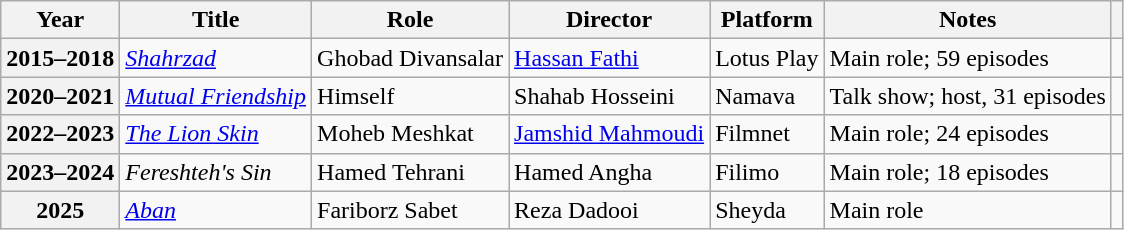<table class="wikitable plainrowheaders sortable"  style=font-size:100%>
<tr>
<th scope="col">Year</th>
<th scope="col">Title</th>
<th scope="col">Role</th>
<th scope="col">Director</th>
<th scope="col" class="unsortable">Platform</th>
<th>Notes</th>
<th scope="col" class="unsortable"></th>
</tr>
<tr>
<th scope=row>2015–2018</th>
<td><em><a href='#'>Shahrzad</a></em></td>
<td>Ghobad Divansalar</td>
<td><a href='#'>Hassan Fathi</a></td>
<td>Lotus Play</td>
<td>Main role; 59 episodes</td>
<td></td>
</tr>
<tr>
<th scope=row>2020–2021</th>
<td><em><a href='#'>Mutual Friendship</a></em></td>
<td>Himself</td>
<td>Shahab Hosseini</td>
<td>Namava</td>
<td>Talk show; host, 31 episodes</td>
<td></td>
</tr>
<tr>
<th scope=row>2022–2023</th>
<td><em><a href='#'>The Lion Skin</a></em></td>
<td>Moheb Meshkat</td>
<td><a href='#'>Jamshid Mahmoudi</a></td>
<td>Filmnet</td>
<td>Main role; 24 episodes</td>
<td></td>
</tr>
<tr>
<th scope=row>2023–2024</th>
<td><em>Fereshteh's Sin</em></td>
<td>Hamed Tehrani</td>
<td>Hamed Angha</td>
<td>Filimo</td>
<td>Main role; 18 episodes</td>
<td></td>
</tr>
<tr>
<th scope="row">2025</th>
<td><em><a href='#'>Aban</a></em></td>
<td>Fariborz Sabet</td>
<td>Reza Dadooi</td>
<td>Sheyda</td>
<td>Main role</td>
<td></td>
</tr>
</table>
